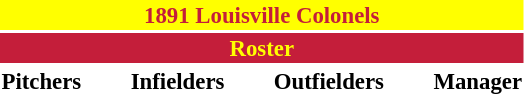<table class="toccolours" style="font-size: 95%;">
<tr>
<th colspan="10" style="background-color: #FFFF00; color: #C41E3A; text-align: center;">1891 Louisville Colonels</th>
</tr>
<tr>
<td colspan="10" style="background-color: #C41E3A; color: yellow; text-align: center;"><strong>Roster</strong></td>
</tr>
<tr>
<td valign="top"><strong>Pitchers</strong><br>










</td>
<td width="25px"></td>
<td valign="top"><strong>Infielders</strong><br>












</td>
<td width="25px"></td>
<td valign="top"><strong>Outfielders</strong><br>



</td>
<td width="25px"></td>
<td valign="top"><strong>Manager</strong><br></td>
</tr>
</table>
